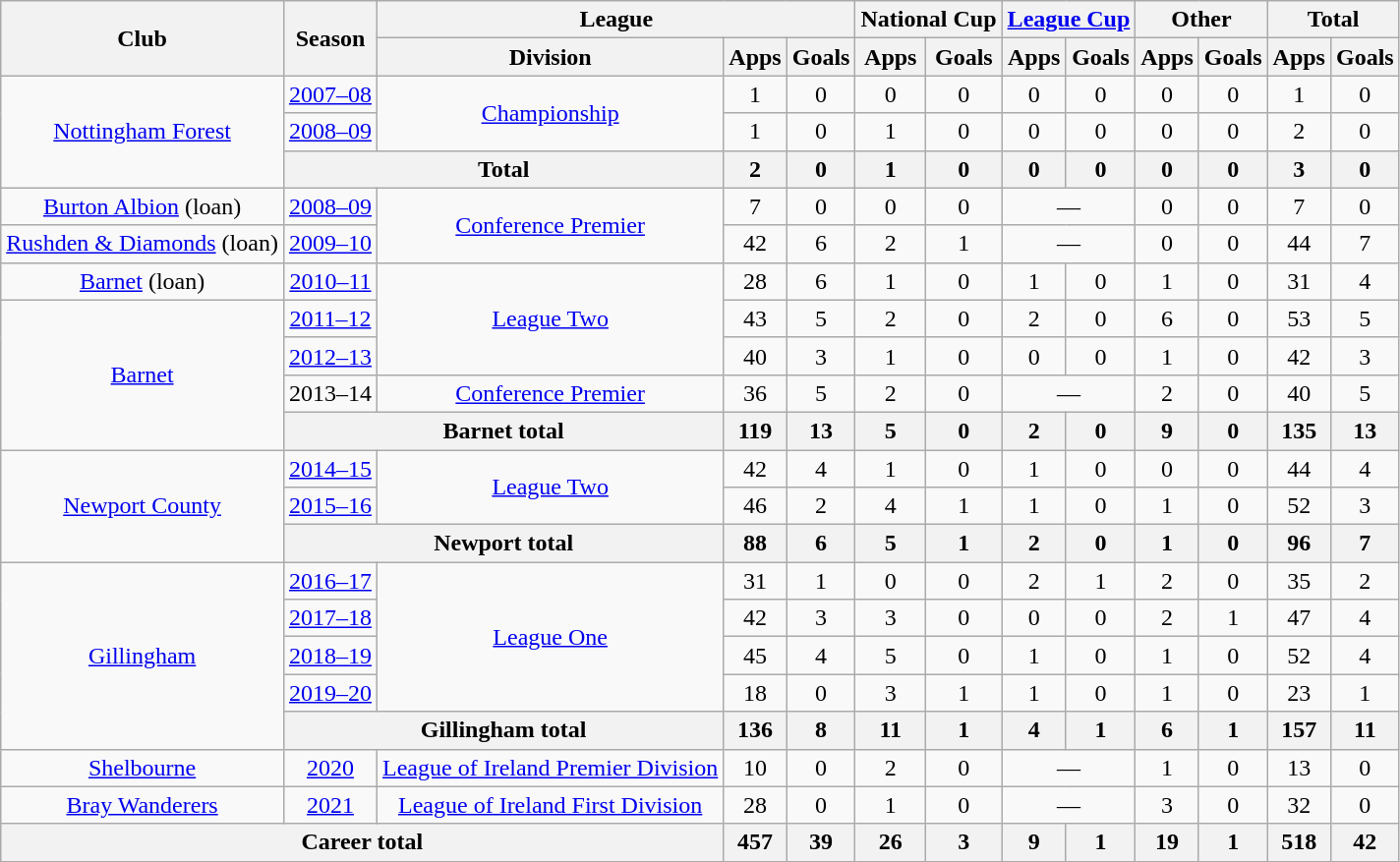<table class="wikitable" style="text-align:center">
<tr>
<th rowspan="2">Club</th>
<th rowspan="2">Season</th>
<th colspan="3">League</th>
<th colspan="2">National Cup</th>
<th colspan="2"><a href='#'>League Cup</a></th>
<th colspan="2">Other</th>
<th colspan="2">Total</th>
</tr>
<tr>
<th>Division</th>
<th>Apps</th>
<th>Goals</th>
<th>Apps</th>
<th>Goals</th>
<th>Apps</th>
<th>Goals</th>
<th>Apps</th>
<th>Goals</th>
<th>Apps</th>
<th>Goals</th>
</tr>
<tr>
<td rowspan=3><a href='#'>Nottingham Forest</a></td>
<td><a href='#'>2007–08</a></td>
<td rowspan="2"><a href='#'>Championship</a></td>
<td>1</td>
<td>0</td>
<td>0</td>
<td>0</td>
<td>0</td>
<td>0</td>
<td>0</td>
<td>0</td>
<td>1</td>
<td>0</td>
</tr>
<tr>
<td><a href='#'>2008–09</a></td>
<td>1</td>
<td>0</td>
<td>1</td>
<td>0</td>
<td>0</td>
<td>0</td>
<td>0</td>
<td>0</td>
<td>2</td>
<td>0</td>
</tr>
<tr>
<th colspan=2>Total</th>
<th>2</th>
<th>0</th>
<th>1</th>
<th>0</th>
<th>0</th>
<th>0</th>
<th>0</th>
<th>0</th>
<th>3</th>
<th>0</th>
</tr>
<tr>
<td><a href='#'>Burton Albion</a> (loan)</td>
<td><a href='#'>2008–09</a></td>
<td rowspan="2"><a href='#'>Conference Premier</a></td>
<td>7</td>
<td>0</td>
<td>0</td>
<td>0</td>
<td colspan="2">—</td>
<td>0</td>
<td>0</td>
<td>7</td>
<td>0</td>
</tr>
<tr>
<td><a href='#'>Rushden & Diamonds</a> (loan)</td>
<td><a href='#'>2009–10</a></td>
<td>42</td>
<td>6</td>
<td>2</td>
<td>1</td>
<td colspan="2">—</td>
<td>0</td>
<td>0</td>
<td>44</td>
<td>7</td>
</tr>
<tr>
<td><a href='#'>Barnet</a> (loan)</td>
<td><a href='#'>2010–11</a></td>
<td rowspan="3"><a href='#'>League Two</a></td>
<td>28</td>
<td>6</td>
<td>1</td>
<td>0</td>
<td>1</td>
<td>0</td>
<td>1</td>
<td>0</td>
<td>31</td>
<td>4</td>
</tr>
<tr>
<td rowspan="4"><a href='#'>Barnet</a></td>
<td><a href='#'>2011–12</a></td>
<td>43</td>
<td>5</td>
<td>2</td>
<td>0</td>
<td>2</td>
<td>0</td>
<td>6</td>
<td>0</td>
<td>53</td>
<td>5</td>
</tr>
<tr>
<td><a href='#'>2012–13</a></td>
<td>40</td>
<td>3</td>
<td>1</td>
<td>0</td>
<td>0</td>
<td>0</td>
<td>1</td>
<td>0</td>
<td>42</td>
<td>3</td>
</tr>
<tr>
<td>2013–14</td>
<td><a href='#'>Conference Premier</a></td>
<td>36</td>
<td>5</td>
<td>2</td>
<td>0</td>
<td colspan="2">—</td>
<td>2</td>
<td>0</td>
<td>40</td>
<td>5</td>
</tr>
<tr>
<th colspan="2">Barnet total</th>
<th>119</th>
<th>13</th>
<th>5</th>
<th>0</th>
<th>2</th>
<th>0</th>
<th>9</th>
<th>0</th>
<th>135</th>
<th>13</th>
</tr>
<tr>
<td rowspan="3"><a href='#'>Newport County</a></td>
<td><a href='#'>2014–15</a></td>
<td rowspan="2"><a href='#'>League Two</a></td>
<td>42</td>
<td>4</td>
<td>1</td>
<td>0</td>
<td>1</td>
<td>0</td>
<td>0</td>
<td>0</td>
<td>44</td>
<td>4</td>
</tr>
<tr>
<td><a href='#'>2015–16</a></td>
<td>46</td>
<td>2</td>
<td>4</td>
<td>1</td>
<td>1</td>
<td>0</td>
<td>1</td>
<td>0</td>
<td>52</td>
<td>3</td>
</tr>
<tr>
<th colspan="2">Newport total</th>
<th>88</th>
<th>6</th>
<th>5</th>
<th>1</th>
<th>2</th>
<th>0</th>
<th>1</th>
<th>0</th>
<th>96</th>
<th>7</th>
</tr>
<tr>
<td rowspan="5"><a href='#'>Gillingham</a></td>
<td><a href='#'>2016–17</a></td>
<td rowspan="4"><a href='#'>League One</a></td>
<td>31</td>
<td>1</td>
<td>0</td>
<td>0</td>
<td>2</td>
<td>1</td>
<td>2</td>
<td>0</td>
<td>35</td>
<td>2</td>
</tr>
<tr>
<td><a href='#'>2017–18</a></td>
<td>42</td>
<td>3</td>
<td>3</td>
<td>0</td>
<td>0</td>
<td>0</td>
<td>2</td>
<td>1</td>
<td>47</td>
<td>4</td>
</tr>
<tr>
<td><a href='#'>2018–19</a></td>
<td>45</td>
<td>4</td>
<td>5</td>
<td>0</td>
<td>1</td>
<td>0</td>
<td>1</td>
<td>0</td>
<td>52</td>
<td>4</td>
</tr>
<tr>
<td><a href='#'>2019–20</a></td>
<td>18</td>
<td>0</td>
<td>3</td>
<td>1</td>
<td>1</td>
<td>0</td>
<td>1</td>
<td>0</td>
<td>23</td>
<td>1</td>
</tr>
<tr>
<th colspan="2">Gillingham total</th>
<th>136</th>
<th>8</th>
<th>11</th>
<th>1</th>
<th>4</th>
<th>1</th>
<th>6</th>
<th>1</th>
<th>157</th>
<th>11</th>
</tr>
<tr>
<td><a href='#'>Shelbourne</a></td>
<td><a href='#'>2020</a></td>
<td><a href='#'>League of Ireland Premier Division</a></td>
<td>10</td>
<td>0</td>
<td>2</td>
<td>0</td>
<td colspan="2">—</td>
<td>1</td>
<td>0</td>
<td>13</td>
<td>0</td>
</tr>
<tr>
<td><a href='#'>Bray Wanderers</a></td>
<td><a href='#'>2021</a></td>
<td><a href='#'>League of Ireland First Division</a></td>
<td>28</td>
<td>0</td>
<td>1</td>
<td>0</td>
<td colspan="2">—</td>
<td>3</td>
<td>0</td>
<td>32</td>
<td>0</td>
</tr>
<tr>
<th colspan="3">Career total</th>
<th>457</th>
<th>39</th>
<th>26</th>
<th>3</th>
<th>9</th>
<th>1</th>
<th>19</th>
<th>1</th>
<th>518</th>
<th>42</th>
</tr>
</table>
